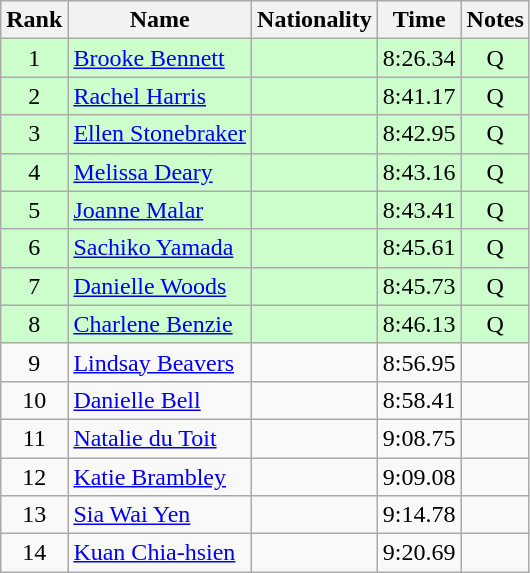<table class="wikitable sortable" style="text-align:center">
<tr>
<th>Rank</th>
<th>Name</th>
<th>Nationality</th>
<th>Time</th>
<th>Notes</th>
</tr>
<tr bgcolor=ccffcc>
<td>1</td>
<td align=left><a href='#'>Brooke Bennett</a></td>
<td align=left></td>
<td>8:26.34</td>
<td>Q</td>
</tr>
<tr bgcolor=ccffcc>
<td>2</td>
<td align=left><a href='#'>Rachel Harris</a></td>
<td align=left></td>
<td>8:41.17</td>
<td>Q</td>
</tr>
<tr bgcolor=ccffcc>
<td>3</td>
<td align=left><a href='#'>Ellen Stonebraker</a></td>
<td align=left></td>
<td>8:42.95</td>
<td>Q</td>
</tr>
<tr bgcolor=ccffcc>
<td>4</td>
<td align=left><a href='#'>Melissa Deary</a></td>
<td align=left></td>
<td>8:43.16</td>
<td>Q</td>
</tr>
<tr bgcolor=ccffcc>
<td>5</td>
<td align=left><a href='#'>Joanne Malar</a></td>
<td align=left></td>
<td>8:43.41</td>
<td>Q</td>
</tr>
<tr bgcolor=ccffcc>
<td>6</td>
<td align=left><a href='#'>Sachiko Yamada</a></td>
<td align=left></td>
<td>8:45.61</td>
<td>Q</td>
</tr>
<tr bgcolor=ccffcc>
<td>7</td>
<td align=left><a href='#'>Danielle Woods</a></td>
<td align=left></td>
<td>8:45.73</td>
<td>Q</td>
</tr>
<tr bgcolor=ccffcc>
<td>8</td>
<td align=left><a href='#'>Charlene Benzie</a></td>
<td align=left></td>
<td>8:46.13</td>
<td>Q</td>
</tr>
<tr>
<td>9</td>
<td align=left><a href='#'>Lindsay Beavers</a></td>
<td align=left></td>
<td>8:56.95</td>
<td></td>
</tr>
<tr>
<td>10</td>
<td align=left><a href='#'>Danielle Bell</a></td>
<td align=left></td>
<td>8:58.41</td>
<td></td>
</tr>
<tr>
<td>11</td>
<td align=left><a href='#'>Natalie du Toit</a></td>
<td align=left></td>
<td>9:08.75</td>
<td></td>
</tr>
<tr>
<td>12</td>
<td align=left><a href='#'>Katie Brambley</a></td>
<td align=left></td>
<td>9:09.08</td>
<td></td>
</tr>
<tr>
<td>13</td>
<td align=left><a href='#'>Sia Wai Yen</a></td>
<td align=left></td>
<td>9:14.78</td>
<td></td>
</tr>
<tr>
<td>14</td>
<td align=left><a href='#'>Kuan Chia-hsien</a></td>
<td align=left></td>
<td>9:20.69</td>
<td></td>
</tr>
</table>
